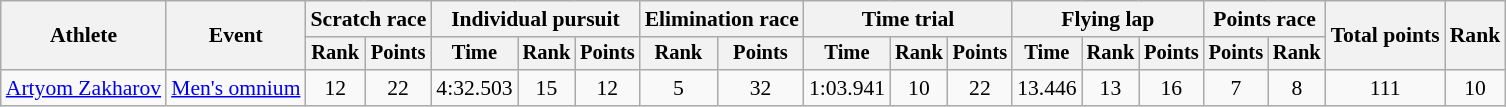<table class="wikitable" style="font-size:90%">
<tr>
<th rowspan="2">Athlete</th>
<th rowspan="2">Event</th>
<th colspan=2>Scratch race</th>
<th colspan=3>Individual pursuit</th>
<th colspan=2>Elimination race</th>
<th colspan=3>Time trial</th>
<th colspan=3>Flying lap</th>
<th colspan=2>Points race</th>
<th rowspan=2>Total points</th>
<th rowspan=2>Rank</th>
</tr>
<tr style="font-size:95%">
<th>Rank</th>
<th>Points</th>
<th>Time</th>
<th>Rank</th>
<th>Points</th>
<th>Rank</th>
<th>Points</th>
<th>Time</th>
<th>Rank</th>
<th>Points</th>
<th>Time</th>
<th>Rank</th>
<th>Points</th>
<th>Points</th>
<th>Rank</th>
</tr>
<tr align=center>
<td align=left><a href='#'>Artyom Zakharov</a></td>
<td align=left><a href='#'>Men's omnium</a></td>
<td>12</td>
<td>22</td>
<td>4:32.503</td>
<td>15</td>
<td>12</td>
<td>5</td>
<td>32</td>
<td>1:03.941</td>
<td>10</td>
<td>22</td>
<td>13.446</td>
<td>13</td>
<td>16</td>
<td>7</td>
<td>8</td>
<td>111</td>
<td>10</td>
</tr>
</table>
